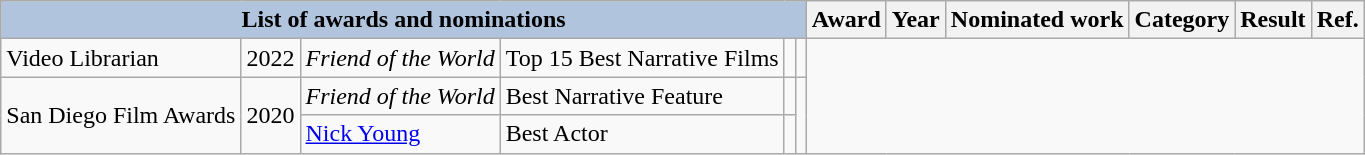<table class="wikitable">
<tr>
<th colspan="6" style="background:#B0C4DE;">List of awards and nominations</th>
<th>Award</th>
<th>Year</th>
<th>Nominated work</th>
<th>Category</th>
<th>Result</th>
<th>Ref.</th>
</tr>
<tr>
<td>Video Librarian</td>
<td>2022</td>
<td><em>Friend of the World</em></td>
<td>Top 15 Best Narrative Films</td>
<td></td>
<td></td>
</tr>
<tr>
<td rowspan="2">San Diego Film Awards</td>
<td rowspan="2">2020</td>
<td><em>Friend of the World</em></td>
<td>Best Narrative Feature</td>
<td></td>
<td rowspan="2"></td>
</tr>
<tr>
<td><a href='#'>Nick Young</a></td>
<td>Best Actor</td>
<td></td>
</tr>
</table>
